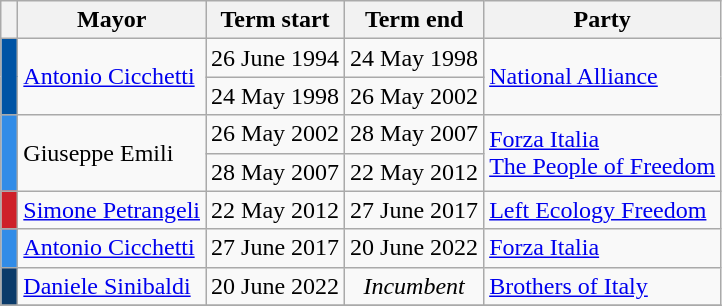<table class="wikitable">
<tr>
<th class=unsortable> </th>
<th>Mayor</th>
<th>Term start</th>
<th>Term end</th>
<th>Party</th>
</tr>
<tr>
<th rowspan=2 style="background:#0054A5;"></th>
<td rowspan=2><a href='#'>Antonio Cicchetti</a></td>
<td align=center>26 June 1994</td>
<td align=center>24 May 1998</td>
<td rowspan=2><a href='#'>National Alliance</a></td>
</tr>
<tr>
<td align=center>24 May 1998</td>
<td align=center>26 May 2002</td>
</tr>
<tr>
<th rowspan=2 style="background:#318CE7;"></th>
<td rowspan=2>Giuseppe Emili</td>
<td align=center>26 May 2002</td>
<td align=center>28 May 2007</td>
<td rowspan=2><a href='#'>Forza Italia</a><br><a href='#'>The People of Freedom</a></td>
</tr>
<tr>
<td align=center>28 May 2007</td>
<td align=center>22 May 2012</td>
</tr>
<tr>
<th style="background:#CE2029;"></th>
<td><a href='#'>Simone Petrangeli</a></td>
<td align=center>22 May 2012</td>
<td align=center>27 June 2017</td>
<td><a href='#'>Left Ecology Freedom</a></td>
</tr>
<tr>
<th style="background:#318CE7;"></th>
<td><a href='#'>Antonio Cicchetti</a></td>
<td align=center>27 June 2017</td>
<td align=center>20 June 2022</td>
<td><a href='#'>Forza Italia</a></td>
</tr>
<tr>
<th style="background:#0B3B6A;"></th>
<td><a href='#'>Daniele Sinibaldi</a></td>
<td align=center>20 June 2022</td>
<td align=center><em>Incumbent</em></td>
<td><a href='#'>Brothers of Italy</a></td>
</tr>
<tr>
</tr>
</table>
